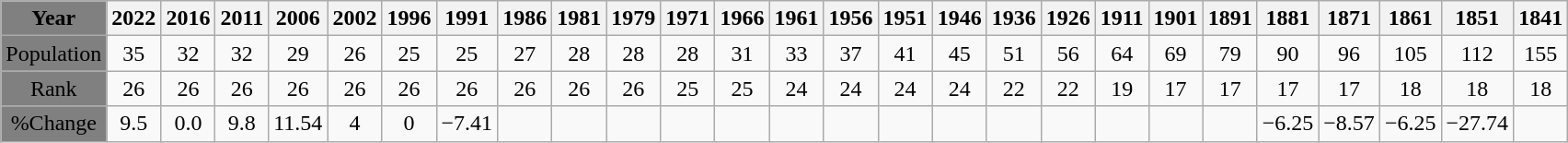<table class="wikitable">
<tr>
<th style="background:grey;">Year</th>
<th>2022</th>
<th>2016</th>
<th>2011</th>
<th>2006</th>
<th>2002</th>
<th>1996</th>
<th>1991</th>
<th>1986</th>
<th>1981</th>
<th>1979</th>
<th>1971</th>
<th>1966</th>
<th>1961</th>
<th>1956</th>
<th>1951</th>
<th>1946</th>
<th>1936</th>
<th>1926</th>
<th>1911</th>
<th>1901</th>
<th>1891</th>
<th>1881</th>
<th>1871</th>
<th>1861</th>
<th>1851</th>
<th>1841</th>
</tr>
<tr align="center">
<td style="background:grey;">Population</td>
<td>35</td>
<td>32</td>
<td>32</td>
<td>29</td>
<td>26</td>
<td>25</td>
<td>25</td>
<td>27</td>
<td>28</td>
<td>28</td>
<td>28</td>
<td>31</td>
<td>33</td>
<td>37</td>
<td>41</td>
<td>45</td>
<td>51</td>
<td>56</td>
<td>64</td>
<td>69</td>
<td>79</td>
<td>90</td>
<td>96</td>
<td>105</td>
<td>112</td>
<td>155</td>
</tr>
<tr align="center">
<td style="background:grey;">Rank</td>
<td>26</td>
<td>26</td>
<td>26</td>
<td>26</td>
<td>26</td>
<td>26</td>
<td>26</td>
<td>26</td>
<td>26</td>
<td>26</td>
<td>25</td>
<td>25</td>
<td>24</td>
<td>24</td>
<td>24</td>
<td>24</td>
<td>22</td>
<td>22</td>
<td>19</td>
<td>17</td>
<td>17</td>
<td>17</td>
<td>17</td>
<td>18</td>
<td>18</td>
<td>18</td>
</tr>
<tr align="center">
<td style="background:grey;">%Change</td>
<td>9.5</td>
<td>0.0</td>
<td>9.8</td>
<td>11.54</td>
<td>4</td>
<td>0</td>
<td>−7.41</td>
<td></td>
<td></td>
<td></td>
<td></td>
<td></td>
<td></td>
<td></td>
<td></td>
<td></td>
<td></td>
<td></td>
<td></td>
<td></td>
<td></td>
<td>−6.25</td>
<td>−8.57</td>
<td>−6.25</td>
<td>−27.74</td>
<td></td>
</tr>
</table>
